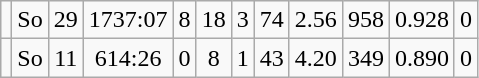<table class="wikitable sortable" style="text-align:center">
<tr>
<td align=left></td>
<td>So</td>
<td>29</td>
<td>1737:07</td>
<td>8</td>
<td>18</td>
<td>3</td>
<td>74</td>
<td>2.56</td>
<td>958</td>
<td>0.928</td>
<td>0</td>
</tr>
<tr>
<td align=left></td>
<td>So</td>
<td>11</td>
<td>614:26</td>
<td>0</td>
<td>8</td>
<td>1</td>
<td>43</td>
<td>4.20</td>
<td>349</td>
<td>0.890</td>
<td>0</td>
</tr>
</table>
